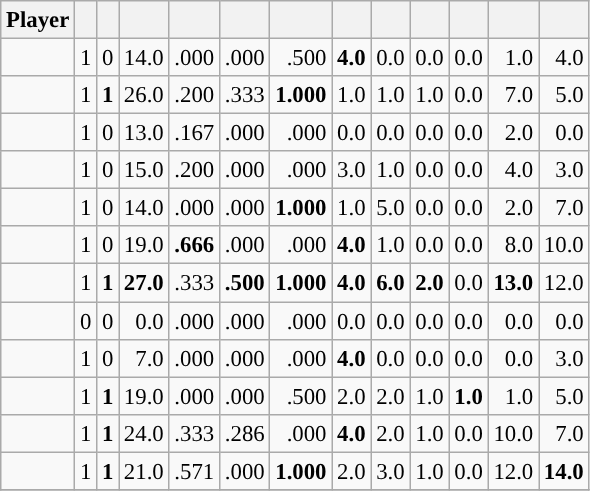<table class="wikitable sortable" style="font-size:95%; text-align:right">
<tr>
<th>Player</th>
<th></th>
<th></th>
<th></th>
<th></th>
<th></th>
<th></th>
<th></th>
<th></th>
<th></th>
<th></th>
<th></th>
<th></th>
</tr>
<tr>
<td><strong></strong></td>
<td>1</td>
<td>0</td>
<td>14.0</td>
<td>.000</td>
<td>.000</td>
<td>.500</td>
<td><strong>4.0</strong></td>
<td>0.0</td>
<td>0.0</td>
<td>0.0</td>
<td>1.0</td>
<td>4.0</td>
</tr>
<tr>
<td><strong></strong></td>
<td>1</td>
<td><strong>1</strong></td>
<td>26.0</td>
<td>.200</td>
<td>.333</td>
<td><strong>1.000</strong></td>
<td>1.0</td>
<td>1.0</td>
<td>1.0</td>
<td>0.0</td>
<td>7.0</td>
<td>5.0</td>
</tr>
<tr>
<td><strong></strong></td>
<td>1</td>
<td>0</td>
<td>13.0</td>
<td>.167</td>
<td>.000</td>
<td>.000</td>
<td>0.0</td>
<td>0.0</td>
<td>0.0</td>
<td>0.0</td>
<td>2.0</td>
<td>0.0</td>
</tr>
<tr>
<td><strong></strong></td>
<td>1</td>
<td>0</td>
<td>15.0</td>
<td>.200</td>
<td>.000</td>
<td>.000</td>
<td>3.0</td>
<td>1.0</td>
<td>0.0</td>
<td>0.0</td>
<td>4.0</td>
<td>3.0</td>
</tr>
<tr>
<td><strong></strong></td>
<td>1</td>
<td>0</td>
<td>14.0</td>
<td>.000</td>
<td>.000</td>
<td><strong>1.000</strong></td>
<td>1.0</td>
<td>5.0</td>
<td>0.0</td>
<td>0.0</td>
<td>2.0</td>
<td>7.0</td>
</tr>
<tr>
<td><strong></strong></td>
<td>1</td>
<td>0</td>
<td>19.0</td>
<td><strong>.666</strong></td>
<td>.000</td>
<td>.000</td>
<td><strong>4.0</strong></td>
<td>1.0</td>
<td>0.0</td>
<td>0.0</td>
<td>8.0</td>
<td>10.0</td>
</tr>
<tr>
<td><strong></strong></td>
<td>1</td>
<td><strong>1</strong></td>
<td><strong>27.0</strong></td>
<td>.333</td>
<td><strong>.500</strong></td>
<td><strong>1.000</strong></td>
<td><strong>4.0</strong></td>
<td><strong>6.0</strong></td>
<td><strong>2.0</strong></td>
<td>0.0</td>
<td><strong>13.0</strong></td>
<td>12.0</td>
</tr>
<tr>
<td><strong></strong></td>
<td>0</td>
<td>0</td>
<td>0.0</td>
<td>.000</td>
<td>.000</td>
<td>.000</td>
<td>0.0</td>
<td>0.0</td>
<td>0.0</td>
<td>0.0</td>
<td>0.0</td>
<td>0.0</td>
</tr>
<tr>
<td><strong></strong></td>
<td>1</td>
<td>0</td>
<td>7.0</td>
<td>.000</td>
<td>.000</td>
<td>.000</td>
<td><strong>4.0</strong></td>
<td>0.0</td>
<td>0.0</td>
<td>0.0</td>
<td>0.0</td>
<td>3.0</td>
</tr>
<tr>
<td><strong></strong></td>
<td>1</td>
<td><strong>1</strong></td>
<td>19.0</td>
<td>.000</td>
<td>.000</td>
<td>.500</td>
<td>2.0</td>
<td>2.0</td>
<td>1.0</td>
<td><strong>1.0</strong></td>
<td>1.0</td>
<td>5.0</td>
</tr>
<tr>
<td><strong></strong></td>
<td>1</td>
<td><strong>1</strong></td>
<td>24.0</td>
<td>.333</td>
<td>.286</td>
<td>.000</td>
<td><strong>4.0</strong></td>
<td>2.0</td>
<td>1.0</td>
<td>0.0</td>
<td>10.0</td>
<td>7.0</td>
</tr>
<tr>
<td><strong></strong></td>
<td>1</td>
<td><strong>1</strong></td>
<td>21.0</td>
<td>.571</td>
<td>.000</td>
<td><strong>1.000</strong></td>
<td>2.0</td>
<td>3.0</td>
<td>1.0</td>
<td>0.0</td>
<td>12.0</td>
<td><strong>14.0</strong></td>
</tr>
<tr>
</tr>
</table>
